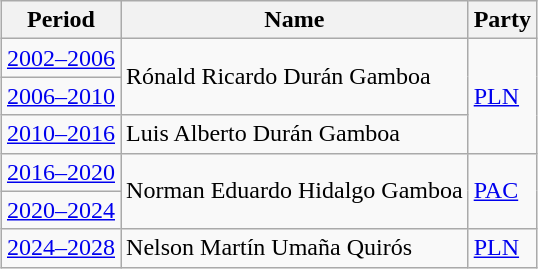<table class="wikitable" style="margin:auto">
<tr>
<th>Period</th>
<th>Name</th>
<th>Party</th>
</tr>
<tr>
<td><a href='#'>2002–2006</a></td>
<td rowspan="2">Rónald Ricardo Durán Gamboa</td>
<td rowspan="3"> <a href='#'>PLN</a></td>
</tr>
<tr>
<td><a href='#'>2006–2010</a></td>
</tr>
<tr>
<td><a href='#'>2010–2016</a></td>
<td>Luis Alberto Durán Gamboa</td>
</tr>
<tr>
<td><a href='#'>2016–2020</a></td>
<td rowspan="2">Norman Eduardo Hidalgo Gamboa</td>
<td rowspan="2"> <a href='#'>PAC</a></td>
</tr>
<tr>
<td><a href='#'>2020–2024</a></td>
</tr>
<tr>
<td><a href='#'>2024–2028</a></td>
<td>Nelson Martín Umaña Quirós</td>
<td> <a href='#'>PLN</a></td>
</tr>
</table>
